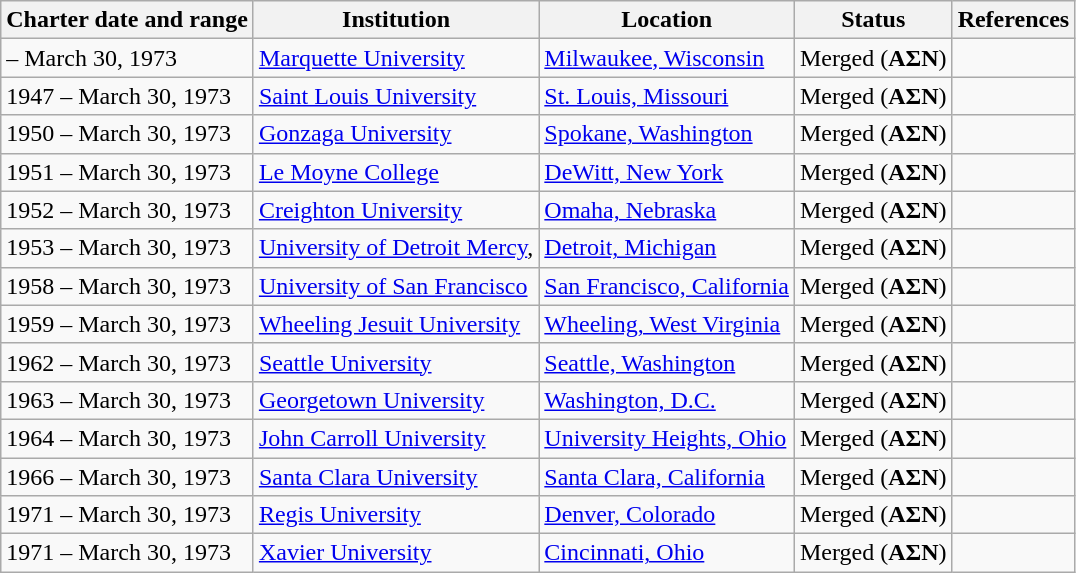<table class="wikitable sortable">
<tr>
<th>Charter date and range</th>
<th>Institution</th>
<th>Location</th>
<th>Status</th>
<th>References</th>
</tr>
<tr>
<td> – March 30, 1973</td>
<td><a href='#'>Marquette University</a></td>
<td><a href='#'>Milwaukee, Wisconsin</a></td>
<td>Merged (<strong>ΑΣΝ</strong>)</td>
<td></td>
</tr>
<tr>
<td>1947 – March 30, 1973</td>
<td><a href='#'>Saint Louis University</a></td>
<td><a href='#'>St. Louis, Missouri</a></td>
<td>Merged (<strong>ΑΣΝ</strong>)</td>
<td></td>
</tr>
<tr>
<td>1950 – March 30, 1973</td>
<td><a href='#'>Gonzaga University</a></td>
<td><a href='#'>Spokane, Washington</a></td>
<td>Merged (<strong>ΑΣΝ</strong>)</td>
<td></td>
</tr>
<tr>
<td>1951 – March 30, 1973</td>
<td><a href='#'>Le Moyne College</a></td>
<td><a href='#'>DeWitt, New York</a></td>
<td>Merged (<strong>ΑΣΝ</strong>)</td>
<td></td>
</tr>
<tr>
<td>1952 – March 30, 1973</td>
<td><a href='#'>Creighton University</a></td>
<td><a href='#'>Omaha, Nebraska</a></td>
<td>Merged (<strong>ΑΣΝ</strong>)</td>
<td></td>
</tr>
<tr>
<td>1953 – March 30, 1973</td>
<td><a href='#'>University of Detroit Mercy</a>,</td>
<td><a href='#'>Detroit, Michigan</a></td>
<td>Merged (<strong>ΑΣΝ</strong>)</td>
<td></td>
</tr>
<tr>
<td>1958 – March 30, 1973</td>
<td><a href='#'>University of San Francisco</a></td>
<td><a href='#'>San Francisco, California</a></td>
<td>Merged (<strong>ΑΣΝ</strong>)</td>
<td></td>
</tr>
<tr>
<td>1959 – March 30, 1973</td>
<td><a href='#'>Wheeling Jesuit University</a></td>
<td><a href='#'>Wheeling, West Virginia</a></td>
<td>Merged (<strong>ΑΣΝ</strong>)</td>
<td></td>
</tr>
<tr>
<td>1962 – March 30, 1973</td>
<td><a href='#'>Seattle University</a></td>
<td><a href='#'>Seattle, Washington</a></td>
<td>Merged (<strong>ΑΣΝ</strong>)</td>
<td></td>
</tr>
<tr>
<td>1963 – March 30, 1973</td>
<td><a href='#'>Georgetown University</a></td>
<td><a href='#'>Washington, D.C.</a></td>
<td>Merged (<strong>ΑΣΝ</strong>)</td>
<td></td>
</tr>
<tr>
<td>1964 – March 30, 1973</td>
<td><a href='#'>John Carroll University</a></td>
<td><a href='#'>University Heights, Ohio</a></td>
<td>Merged (<strong>ΑΣΝ</strong>)</td>
<td></td>
</tr>
<tr>
<td>1966 – March 30, 1973</td>
<td><a href='#'>Santa Clara University</a></td>
<td><a href='#'>Santa Clara, California</a></td>
<td>Merged (<strong>ΑΣΝ</strong>)</td>
<td></td>
</tr>
<tr>
<td>1971 – March 30, 1973</td>
<td><a href='#'>Regis University</a></td>
<td><a href='#'>Denver, Colorado</a></td>
<td>Merged (<strong>ΑΣΝ</strong>)</td>
<td></td>
</tr>
<tr>
<td>1971 – March 30, 1973</td>
<td><a href='#'>Xavier University</a></td>
<td><a href='#'>Cincinnati, Ohio</a></td>
<td>Merged (<strong>ΑΣΝ</strong>)</td>
<td></td>
</tr>
</table>
